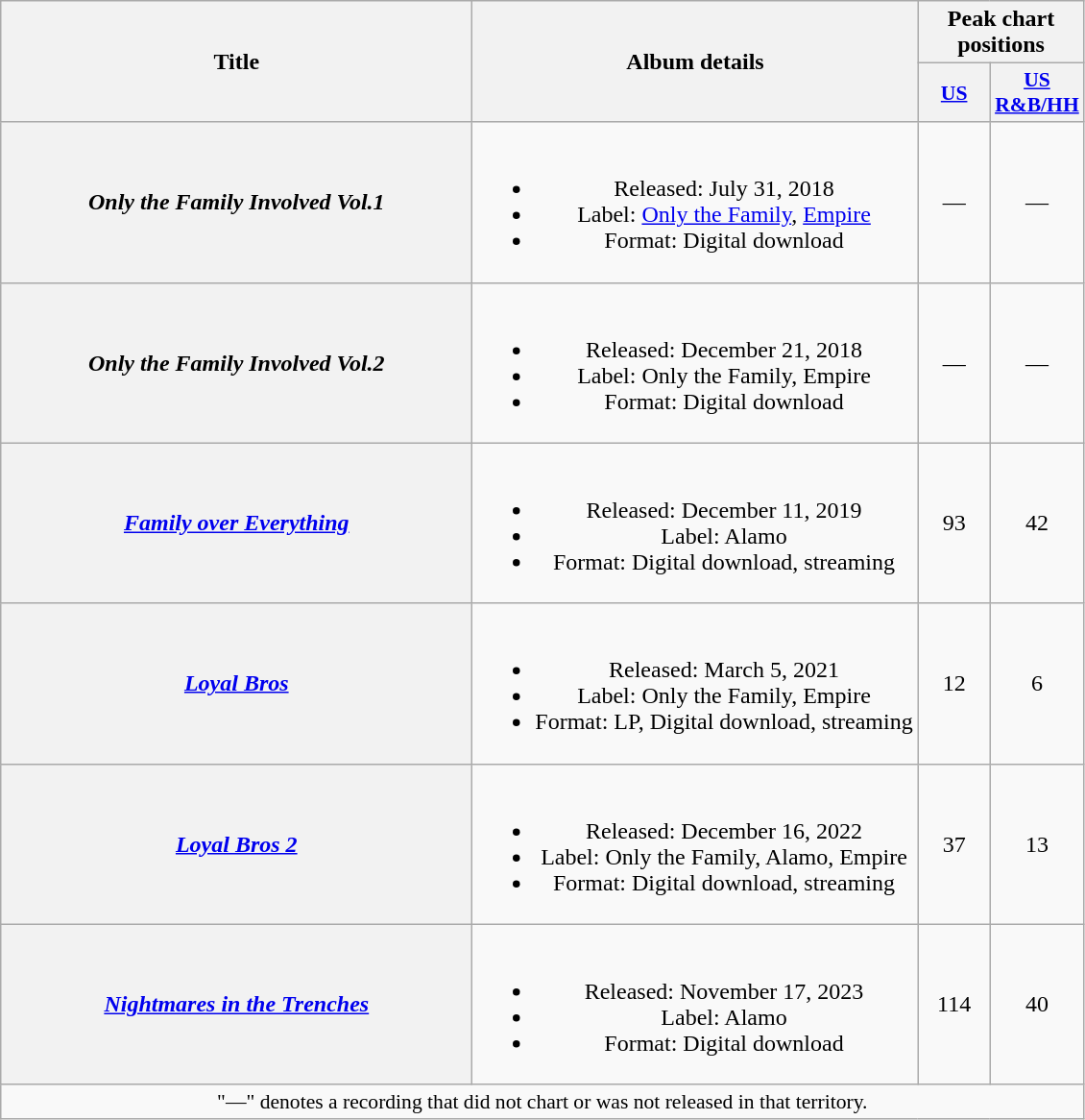<table class="wikitable plainrowheaders" style="text-align:center;">
<tr>
<th scope="col" rowspan="2" style="width:20em;">Title</th>
<th scope="col" rowspan="2">Album details</th>
<th colspan="2" scope="col">Peak chart positions</th>
</tr>
<tr>
<th scope="col" style="width:3em;font-size:90%;"><a href='#'>US</a><br></th>
<th scope="col" style="width:3em;font-size:90%;"><a href='#'>US<br>R&B/HH</a><br></th>
</tr>
<tr>
<th scope="row"><em>Only the Family Involved Vol.1</em><br></th>
<td><br><ul><li>Released: July 31, 2018</li><li>Label: <a href='#'>Only the Family</a>, <a href='#'>Empire</a></li><li>Format: Digital download</li></ul></td>
<td>—</td>
<td>—</td>
</tr>
<tr>
<th scope="row"><em>Only the Family Involved Vol.2</em><br></th>
<td><br><ul><li>Released: December 21, 2018</li><li>Label: Only the Family, Empire</li><li>Format: Digital download</li></ul></td>
<td>—</td>
<td>—</td>
</tr>
<tr>
<th scope="row"><em><a href='#'>Family over Everything</a></em><br></th>
<td><br><ul><li>Released: December 11, 2019</li><li>Label: Alamo</li><li>Format: Digital download, streaming</li></ul></td>
<td>93</td>
<td>42</td>
</tr>
<tr>
<th scope="row"><em><a href='#'>Loyal Bros</a></em><br></th>
<td><br><ul><li>Released: March 5, 2021</li><li>Label: Only the Family, Empire</li><li>Format: LP, Digital download, streaming</li></ul></td>
<td>12</td>
<td>6</td>
</tr>
<tr>
<th scope="row"><em><a href='#'>Loyal Bros 2</a></em><br></th>
<td><br><ul><li>Released: December 16, 2022</li><li>Label: Only the Family, Alamo, Empire</li><li>Format: Digital download, streaming</li></ul></td>
<td>37</td>
<td>13</td>
</tr>
<tr>
<th scope="row"><em><a href='#'>Nightmares in the Trenches</a></em><br></th>
<td><br><ul><li>Released: November 17, 2023</li><li>Label: Alamo</li><li>Format: Digital download</li></ul></td>
<td>114</td>
<td>40</td>
</tr>
<tr>
<td colspan="4" style="font-size:90%">"—" denotes a recording that did not chart or was not released in that territory.</td>
</tr>
</table>
